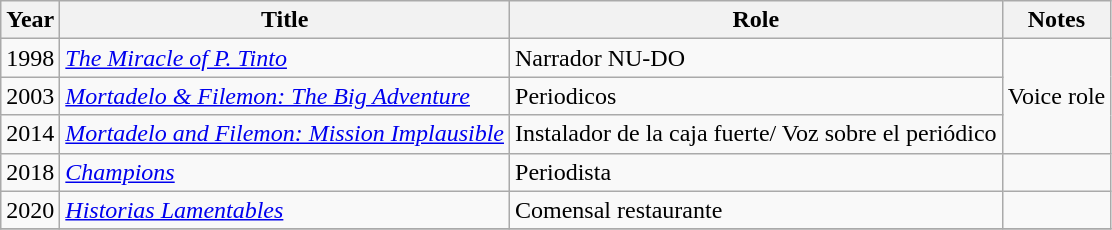<table class="wikitable">
<tr>
<th>Year</th>
<th>Title</th>
<th>Role</th>
<th>Notes</th>
</tr>
<tr>
<td>1998</td>
<td><em><a href='#'>The Miracle of P. Tinto</a></em></td>
<td>Narrador NU-DO</td>
<td rowspan=3>Voice role</td>
</tr>
<tr>
<td>2003</td>
<td><em><a href='#'>Mortadelo & Filemon: The Big Adventure</a></em></td>
<td>Periodicos</td>
</tr>
<tr>
<td>2014</td>
<td><em><a href='#'>Mortadelo and Filemon: Mission Implausible</a></em></td>
<td>Instalador de la caja fuerte/ Voz sobre el periódico</td>
</tr>
<tr>
<td>2018</td>
<td><em><a href='#'>Champions</a></em></td>
<td>Periodista</td>
<td></td>
</tr>
<tr>
<td>2020</td>
<td><em><a href='#'>Historias Lamentables</a></em></td>
<td>Comensal restaurante</td>
<td></td>
</tr>
<tr>
</tr>
</table>
